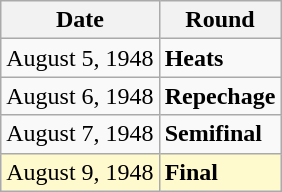<table class="wikitable">
<tr>
<th>Date</th>
<th>Round</th>
</tr>
<tr>
<td>August 5, 1948</td>
<td><strong>Heats</strong></td>
</tr>
<tr>
<td>August 6, 1948</td>
<td><strong>Repechage</strong></td>
</tr>
<tr>
<td>August 7, 1948</td>
<td><strong>Semifinal</strong></td>
</tr>
<tr>
<td style=background:lemonchiffon>August 9, 1948</td>
<td style=background:lemonchiffon><strong>Final</strong></td>
</tr>
</table>
